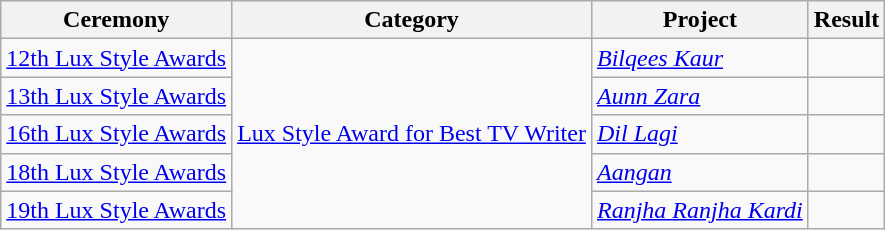<table class="wikitable style">
<tr>
<th>Ceremony</th>
<th>Category</th>
<th>Project</th>
<th>Result</th>
</tr>
<tr>
<td><a href='#'>12th Lux Style Awards</a></td>
<td rowspan="5"><a href='#'>Lux Style Award for Best TV Writer</a></td>
<td><em><a href='#'>Bilqees Kaur</a></em></td>
<td></td>
</tr>
<tr>
<td><a href='#'>13th Lux Style Awards</a></td>
<td><em><a href='#'>Aunn Zara</a></em></td>
<td></td>
</tr>
<tr>
<td><a href='#'>16th Lux Style Awards</a></td>
<td><em><a href='#'>Dil Lagi</a></em></td>
<td></td>
</tr>
<tr>
<td><a href='#'>18th Lux Style Awards</a></td>
<td><em><a href='#'>Aangan</a></em></td>
<td></td>
</tr>
<tr>
<td><a href='#'>19th Lux Style Awards</a></td>
<td><em><a href='#'>Ranjha Ranjha Kardi</a></em></td>
<td></td>
</tr>
</table>
